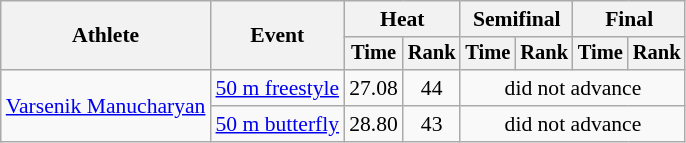<table class="wikitable" style="text-align:center; font-size:90%">
<tr>
<th rowspan="2">Athlete</th>
<th rowspan="2">Event</th>
<th colspan="2">Heat</th>
<th colspan="2">Semifinal</th>
<th colspan="2">Final</th>
</tr>
<tr style="font-size:95%">
<th>Time</th>
<th>Rank</th>
<th>Time</th>
<th>Rank</th>
<th>Time</th>
<th>Rank</th>
</tr>
<tr>
<td align=left rowspan=2><a href='#'>Varsenik Manucharyan</a></td>
<td align=left><a href='#'>50 m freestyle</a></td>
<td>27.08</td>
<td>44</td>
<td colspan=4>did not advance</td>
</tr>
<tr>
<td align=left><a href='#'>50 m butterfly</a></td>
<td>28.80</td>
<td>43</td>
<td colspan=4>did not advance</td>
</tr>
</table>
